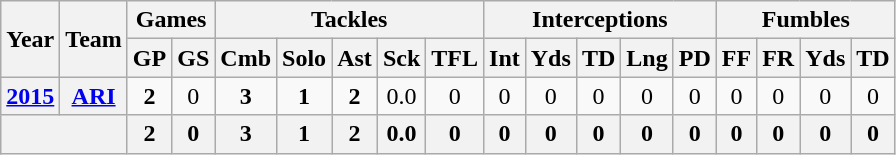<table class="wikitable" style="text-align:center">
<tr>
<th rowspan="2">Year</th>
<th rowspan="2">Team</th>
<th colspan="2">Games</th>
<th colspan="5">Tackles</th>
<th colspan="5">Interceptions</th>
<th colspan="4">Fumbles</th>
</tr>
<tr>
<th>GP</th>
<th>GS</th>
<th>Cmb</th>
<th>Solo</th>
<th>Ast</th>
<th>Sck</th>
<th>TFL</th>
<th>Int</th>
<th>Yds</th>
<th>TD</th>
<th>Lng</th>
<th>PD</th>
<th>FF</th>
<th>FR</th>
<th>Yds</th>
<th>TD</th>
</tr>
<tr>
<th><a href='#'>2015</a></th>
<th><a href='#'>ARI</a></th>
<td><strong>2</strong></td>
<td>0</td>
<td><strong>3</strong></td>
<td><strong>1</strong></td>
<td><strong>2</strong></td>
<td>0.0</td>
<td>0</td>
<td>0</td>
<td>0</td>
<td>0</td>
<td>0</td>
<td>0</td>
<td>0</td>
<td>0</td>
<td>0</td>
<td>0</td>
</tr>
<tr>
<th colspan="2"></th>
<th>2</th>
<th>0</th>
<th>3</th>
<th>1</th>
<th>2</th>
<th>0.0</th>
<th>0</th>
<th>0</th>
<th>0</th>
<th>0</th>
<th>0</th>
<th>0</th>
<th>0</th>
<th>0</th>
<th>0</th>
<th>0</th>
</tr>
</table>
